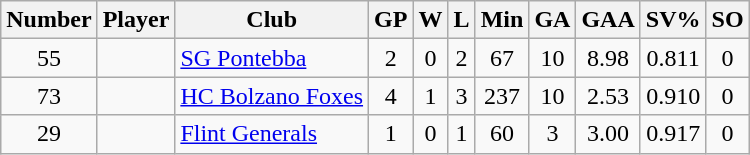<table class="wikitable sortable" style="text-align:center; padding:4px; border-spacing=0;">
<tr>
<th>Number</th>
<th>Player</th>
<th>Club</th>
<th>GP</th>
<th>W</th>
<th>L</th>
<th>Min</th>
<th>GA</th>
<th>GAA</th>
<th>SV%</th>
<th>SO</th>
</tr>
<tr>
<td>55</td>
<td align=left></td>
<td align=left><a href='#'>SG Pontebba</a></td>
<td>2</td>
<td>0</td>
<td>2</td>
<td>67</td>
<td>10</td>
<td>8.98</td>
<td>0.811</td>
<td>0</td>
</tr>
<tr>
<td>73</td>
<td align=left></td>
<td align=left><a href='#'>HC Bolzano Foxes</a></td>
<td>4</td>
<td>1</td>
<td>3</td>
<td>237</td>
<td>10</td>
<td>2.53</td>
<td>0.910</td>
<td>0</td>
</tr>
<tr>
<td>29</td>
<td align=left></td>
<td align=left><a href='#'>Flint Generals</a></td>
<td>1</td>
<td>0</td>
<td>1</td>
<td>60</td>
<td>3</td>
<td>3.00</td>
<td>0.917</td>
<td>0</td>
</tr>
</table>
